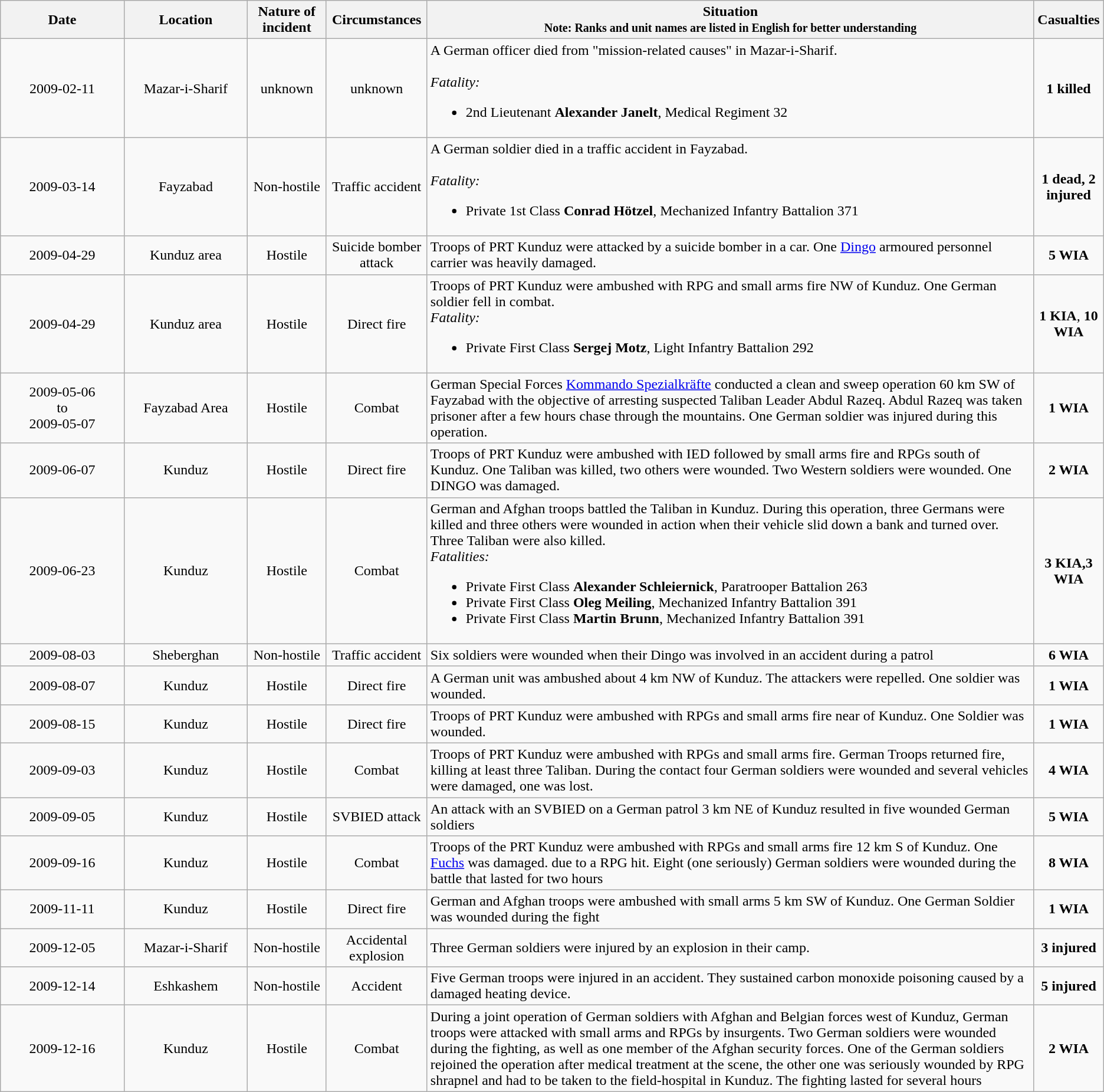<table class="wikitable">
<tr>
<th style="width: 11%">Date</th>
<th style="width: 11%">Location</th>
<th style="width: 7%">Nature of incident</th>
<th style="width: 9%">Circumstances</th>
<th style="width: 54%">Situation<br><small>Note: Ranks and unit names are listed in English for better understanding</small></th>
<th style="width: 6%">Casualties</th>
</tr>
<tr>
<td align="center">2009-02-11</td>
<td align="center">Mazar-i-Sharif</td>
<td align="center">unknown</td>
<td align="center">unknown</td>
<td>A German officer died from "mission-related causes" in Mazar-i-Sharif.<br><br><em>Fatality:</em><ul><li>2nd Lieutenant <strong>Alexander Janelt</strong>, Medical Regiment 32</li></ul></td>
<td align="center"><strong>1 killed</strong></td>
</tr>
<tr>
<td align="center">2009-03-14</td>
<td align="center">Fayzabad</td>
<td align="center">Non-hostile</td>
<td align="center">Traffic accident</td>
<td>A German soldier died in a traffic accident in Fayzabad.<br><br><em>Fatality:</em><ul><li>Private 1st Class <strong>Conrad Hötzel</strong>, Mechanized Infantry Battalion 371</li></ul></td>
<td align="center"><strong>1 dead, 2 injured</strong></td>
</tr>
<tr>
<td align="center">2009-04-29</td>
<td align="center">Kunduz area</td>
<td align="center">Hostile</td>
<td align="center">Suicide bomber attack</td>
<td>Troops of PRT Kunduz were attacked by a suicide bomber in a car. One <a href='#'>Dingo</a> armoured personnel carrier was heavily damaged.</td>
<td align="center"><strong>5 WIA</strong></td>
</tr>
<tr>
<td align="center">2009-04-29</td>
<td align="center">Kunduz area</td>
<td align="center">Hostile</td>
<td align="center">Direct fire</td>
<td>Troops of PRT Kunduz were ambushed with RPG and small arms fire NW of Kunduz. One German soldier fell in combat.<br><em>Fatality:</em><ul><li>Private First Class <strong>Sergej Motz</strong>, Light Infantry Battalion 292</li></ul></td>
<td align="center"><strong>1 KIA</strong>, <strong>10 WIA</strong></td>
</tr>
<tr>
<td align="center">2009-05-06<br>to<br>2009-05-07</td>
<td align="center">Fayzabad Area</td>
<td align="center">Hostile</td>
<td align="center">Combat</td>
<td>German Special Forces <a href='#'>Kommando Spezialkräfte</a> conducted a clean and sweep operation 60 km SW of Fayzabad with the objective of arresting suspected Taliban Leader Abdul Razeq. Abdul Razeq was taken prisoner after a few hours chase through the mountains. One German soldier was injured during this operation.</td>
<td align="center"><strong>1 WIA</strong></td>
</tr>
<tr>
<td align="center">2009-06-07</td>
<td align="center">Kunduz</td>
<td align="center">Hostile</td>
<td align="center">Direct fire</td>
<td>Troops of PRT Kunduz were ambushed with IED followed by small arms fire and RPGs south of Kunduz. One Taliban was killed, two others were wounded. Two Western soldiers were wounded. One DINGO was damaged.</td>
<td align="center"><strong>2 WIA</strong></td>
</tr>
<tr>
<td align="center">2009-06-23</td>
<td align="center">Kunduz</td>
<td align="center">Hostile</td>
<td align="center">Combat</td>
<td>German and Afghan troops battled the Taliban in Kunduz. During this operation, three Germans were killed and three others were wounded in action when their vehicle slid down a bank and turned over. Three Taliban were also killed.<br><em>Fatalities:</em><ul><li>Private First Class <strong>Alexander Schleiernick</strong>, Paratrooper Battalion 263</li><li>Private First Class <strong>Oleg Meiling</strong>, Mechanized Infantry Battalion 391</li><li>Private First Class <strong>Martin Brunn</strong>, Mechanized Infantry Battalion 391</li></ul></td>
<td align="center"><strong>3 KIA,3 WIA</strong></td>
</tr>
<tr>
<td align="center">2009-08-03</td>
<td align="center">Sheberghan</td>
<td align="center">Non-hostile</td>
<td align="center">Traffic accident</td>
<td>Six soldiers were wounded when their Dingo was involved in an accident during a patrol</td>
<td align="center"><strong>6 WIA</strong></td>
</tr>
<tr>
<td align="center">2009-08-07</td>
<td align="center">Kunduz</td>
<td align="center">Hostile</td>
<td align="center">Direct fire</td>
<td>A German unit was ambushed about 4 km NW of Kunduz. The attackers were repelled. One soldier was wounded.</td>
<td align="center"><strong>1 WIA</strong></td>
</tr>
<tr>
<td align="center">2009-08-15</td>
<td align="center">Kunduz</td>
<td align="center">Hostile</td>
<td align="center">Direct fire</td>
<td>Troops of PRT Kunduz were ambushed with RPGs and small arms fire near of Kunduz. One Soldier was wounded.</td>
<td align="center"><strong>1 WIA</strong></td>
</tr>
<tr>
<td align="center">2009-09-03</td>
<td align="center">Kunduz</td>
<td align="center">Hostile</td>
<td align="center">Combat</td>
<td>Troops of PRT Kunduz were ambushed with RPGs and small arms fire. German Troops returned fire, killing at least three Taliban. During the contact four German soldiers were wounded and several vehicles were damaged, one was lost.</td>
<td align="center"><strong>4 WIA</strong></td>
</tr>
<tr>
<td align="center">2009-09-05</td>
<td align="center">Kunduz</td>
<td align="center">Hostile</td>
<td align="center">SVBIED attack</td>
<td>An attack with an SVBIED on a German patrol 3 km NE of Kunduz resulted in five wounded German soldiers</td>
<td align="center"><strong>5 WIA</strong></td>
</tr>
<tr>
<td align="center">2009-09-16</td>
<td align="center">Kunduz</td>
<td align="center">Hostile</td>
<td align="center">Combat</td>
<td>Troops of the PRT Kunduz were ambushed with RPGs and small arms fire 12 km S of Kunduz. One <a href='#'>Fuchs</a> was damaged. due to a RPG hit. Eight (one seriously) German soldiers were wounded during the battle that lasted for two hours</td>
<td align="center"><strong>8 WIA</strong></td>
</tr>
<tr>
<td align="center">2009-11-11</td>
<td align="center">Kunduz</td>
<td align="center">Hostile</td>
<td align="center">Direct fire</td>
<td>German and Afghan troops were ambushed with small arms 5 km SW of Kunduz. One German Soldier was wounded during the fight</td>
<td align="center"><strong>1 WIA</strong></td>
</tr>
<tr>
<td align="center">2009-12-05</td>
<td align="center">Mazar-i-Sharif</td>
<td align="center">Non-hostile</td>
<td align="center">Accidental explosion</td>
<td>Three German soldiers were injured by an explosion in their camp.</td>
<td align="center"><strong>3 injured</strong></td>
</tr>
<tr>
<td align="center">2009-12-14</td>
<td align="center">Eshkashem</td>
<td align="center">Non-hostile</td>
<td align="center">Accident</td>
<td>Five German troops were injured in an accident. They sustained carbon monoxide poisoning caused by a damaged heating device.</td>
<td align="center"><strong>5 injured</strong></td>
</tr>
<tr>
<td align="center">2009-12-16</td>
<td align="center">Kunduz</td>
<td align="center">Hostile</td>
<td align="center">Combat</td>
<td>During a joint operation of German soldiers with Afghan and Belgian forces west of Kunduz, German troops were attacked with small arms and RPGs by insurgents. Two German soldiers were wounded during the fighting, as well as one member of the Afghan security forces. One of the German soldiers rejoined the operation after medical treatment at the scene, the other one was seriously wounded by RPG shrapnel and had to be taken to the field-hospital in Kunduz. The fighting lasted for several hours</td>
<td align="center"><strong>2 WIA</strong></td>
</tr>
</table>
